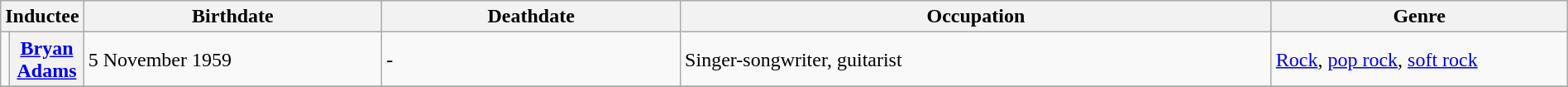<table class="wikitable" width="100%">
<tr>
<th colspan=2>Inductee</th>
<th width="20%">Birthdate</th>
<th width="20%">Deathdate</th>
<th width="40%">Occupation</th>
<th width="40%">Genre</th>
</tr>
<tr>
<td></td>
<th><a href='#'>Bryan Adams</a></th>
<td>5 November 1959</td>
<td>-</td>
<td>Singer-songwriter, guitarist</td>
<td><a href='#'>Rock</a>, <a href='#'>pop rock</a>, <a href='#'>soft rock</a></td>
</tr>
<tr>
</tr>
</table>
